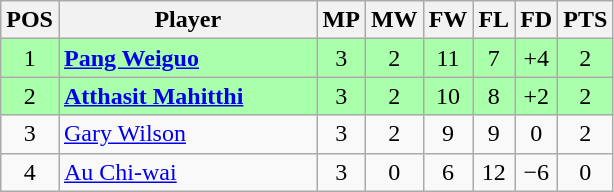<table class="wikitable" style="text-align: center;">
<tr>
<th width=20>POS</th>
<th width=165>Player</th>
<th width=20>MP</th>
<th width=20>MW</th>
<th width=20>FW</th>
<th width=20>FL</th>
<th width=20>FD</th>
<th width=20>PTS</th>
</tr>
<tr style="background:#aaffaa;">
<td>1</td>
<td style="text-align:left;"> <strong><a href='#'>Pang Weiguo</a></strong></td>
<td>3</td>
<td>2</td>
<td>11</td>
<td>7</td>
<td>+4</td>
<td>2</td>
</tr>
<tr style="background:#aaffaa;">
<td>2</td>
<td style="text-align:left;"> <strong><a href='#'>Atthasit Mahitthi</a></strong></td>
<td>3</td>
<td>2</td>
<td>10</td>
<td>8</td>
<td>+2</td>
<td>2</td>
</tr>
<tr>
<td>3</td>
<td style="text-align:left;"> <a href='#'>Gary Wilson</a></td>
<td>3</td>
<td>2</td>
<td>9</td>
<td>9</td>
<td>0</td>
<td>2</td>
</tr>
<tr>
<td>4</td>
<td style="text-align:left;"> <a href='#'>Au Chi-wai</a></td>
<td>3</td>
<td>0</td>
<td>6</td>
<td>12</td>
<td>−6</td>
<td>0</td>
</tr>
</table>
